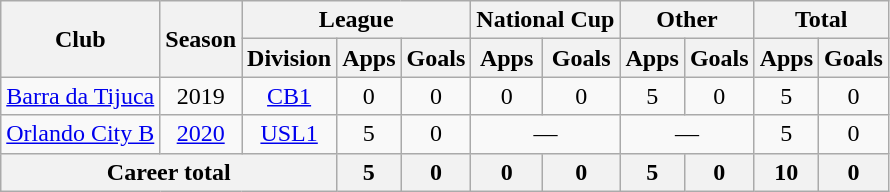<table class="wikitable" style="text-align:center">
<tr>
<th rowspan="2">Club</th>
<th rowspan="2">Season</th>
<th colspan="3">League</th>
<th colspan="2">National Cup</th>
<th colspan="2">Other</th>
<th colspan="2">Total</th>
</tr>
<tr>
<th>Division</th>
<th>Apps</th>
<th>Goals</th>
<th>Apps</th>
<th>Goals</th>
<th>Apps</th>
<th>Goals</th>
<th>Apps</th>
<th>Goals</th>
</tr>
<tr>
<td><a href='#'>Barra da Tijuca</a></td>
<td>2019</td>
<td><a href='#'>CB1</a></td>
<td>0</td>
<td>0</td>
<td>0</td>
<td>0</td>
<td>5</td>
<td>0</td>
<td>5</td>
<td>0</td>
</tr>
<tr>
<td><a href='#'>Orlando City B</a></td>
<td><a href='#'>2020</a></td>
<td><a href='#'>USL1</a></td>
<td>5</td>
<td>0</td>
<td colspan="2">—</td>
<td colspan="2">—</td>
<td>5</td>
<td>0</td>
</tr>
<tr>
<th colspan="3">Career total</th>
<th>5</th>
<th>0</th>
<th>0</th>
<th>0</th>
<th>5</th>
<th>0</th>
<th>10</th>
<th>0</th>
</tr>
</table>
